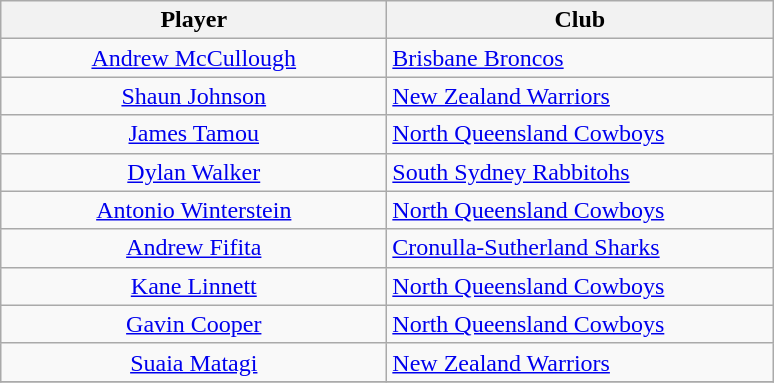<table class="wikitable" style="text-align: center;">
<tr>
<th style="width:250px;">Player</th>
<th style="width:250px;">Club</th>
</tr>
<tr>
<td><a href='#'>Andrew McCullough</a></td>
<td style="text-align: left;"> <a href='#'>Brisbane Broncos</a></td>
</tr>
<tr>
<td><a href='#'>Shaun Johnson</a></td>
<td style="text-align: left;"> <a href='#'>New Zealand Warriors</a></td>
</tr>
<tr>
<td><a href='#'>James Tamou</a></td>
<td style="text-align: left;"> <a href='#'>North Queensland Cowboys</a></td>
</tr>
<tr>
<td><a href='#'>Dylan Walker</a></td>
<td style="text-align: left;"> <a href='#'>South Sydney Rabbitohs</a></td>
</tr>
<tr>
<td><a href='#'>Antonio Winterstein</a></td>
<td style="text-align: left;"> <a href='#'>North Queensland Cowboys</a></td>
</tr>
<tr>
<td><a href='#'>Andrew Fifita</a></td>
<td style="text-align: left;"> <a href='#'>Cronulla-Sutherland Sharks</a></td>
</tr>
<tr>
<td><a href='#'>Kane Linnett</a></td>
<td style="text-align: left;"> <a href='#'>North Queensland Cowboys</a></td>
</tr>
<tr>
<td><a href='#'>Gavin Cooper</a></td>
<td style="text-align: left;"> <a href='#'>North Queensland Cowboys</a></td>
</tr>
<tr>
<td><a href='#'>Suaia Matagi</a></td>
<td style="text-align: left;"> <a href='#'>New Zealand Warriors</a></td>
</tr>
<tr>
</tr>
</table>
